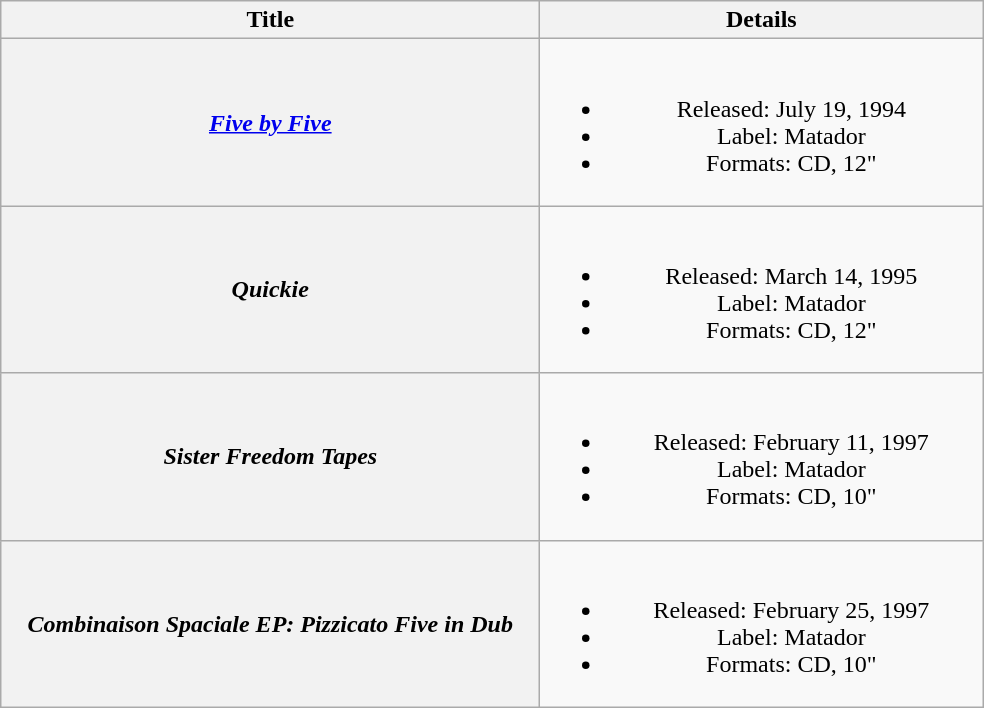<table class="wikitable plainrowheaders" style="text-align:center;">
<tr>
<th scope="col" style="width:22em;">Title</th>
<th scope="col" style="width:18em;">Details</th>
</tr>
<tr>
<th scope="row"><em><a href='#'>Five by Five</a></em></th>
<td><br><ul><li>Released: July 19, 1994</li><li>Label: Matador</li><li>Formats: CD, 12"</li></ul></td>
</tr>
<tr>
<th scope="row"><em>Quickie</em></th>
<td><br><ul><li>Released: March 14, 1995</li><li>Label: Matador</li><li>Formats: CD, 12"</li></ul></td>
</tr>
<tr>
<th scope="row"><em>Sister Freedom Tapes</em></th>
<td><br><ul><li>Released: February 11, 1997</li><li>Label: Matador</li><li>Formats: CD, 10"</li></ul></td>
</tr>
<tr>
<th scope="row"><em>Combinaison Spaciale EP: Pizzicato Five in Dub</em></th>
<td><br><ul><li>Released: February 25, 1997</li><li>Label: Matador</li><li>Formats: CD, 10"</li></ul></td>
</tr>
</table>
